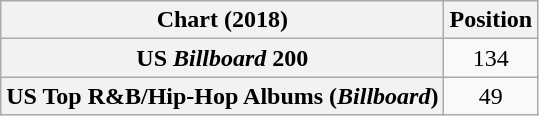<table class="wikitable sortable plainrowheaders" style="text-align:center">
<tr>
<th scope="col">Chart (2018)</th>
<th scope="col">Position</th>
</tr>
<tr>
<th scope="row">US <em>Billboard</em> 200</th>
<td>134</td>
</tr>
<tr>
<th scope="row">US Top R&B/Hip-Hop Albums (<em>Billboard</em>)</th>
<td>49</td>
</tr>
</table>
